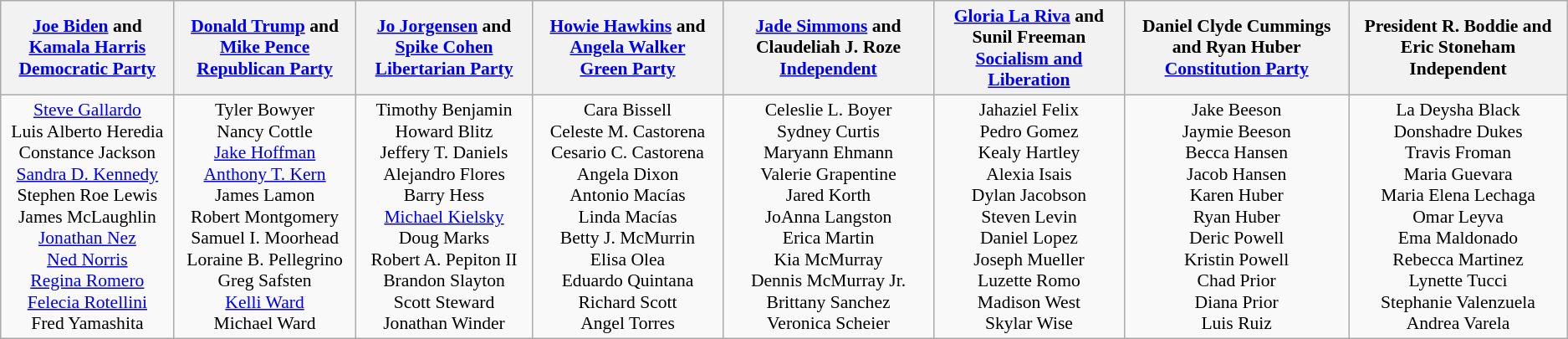<table class="wikitable" style="font-size:90%;text-align:center;">
<tr>
<th><a href='#'>Joe Biden</a> and <a href='#'>Kamala Harris</a><br><a href='#'>Democratic Party</a></th>
<th><a href='#'>Donald Trump</a> and <a href='#'>Mike Pence</a><br><a href='#'>Republican Party</a></th>
<th><a href='#'>Jo Jorgensen</a> and <a href='#'>Spike Cohen</a><br><a href='#'>Libertarian Party</a></th>
<th><a href='#'>Howie Hawkins</a> and <a href='#'>Angela Walker</a><br><a href='#'>Green Party</a></th>
<th><a href='#'>Jade Simmons</a> and Claudeliah J. Roze<br><a href='#'>Independent</a></th>
<th><a href='#'>Gloria La Riva</a> and Sunil Freeman<br><a href='#'>Socialism and Liberation</a></th>
<th>Daniel Clyde Cummings and Ryan Huber<br><a href='#'>Constitution Party</a></th>
<th>President R. Boddie and Eric Stoneham<br>Independent</th>
</tr>
<tr>
<td><a href='#'>Steve Gallardo</a><br>Luis Alberto Heredia<br>Constance Jackson<br><a href='#'>Sandra D. Kennedy</a><br>Stephen Roe Lewis<br>James McLaughlin<br><a href='#'>Jonathan Nez</a><br><a href='#'>Ned Norris</a><br><a href='#'>Regina Romero</a><br><a href='#'>Felecia Rotellini</a><br>Fred Yamashita</td>
<td>Tyler Bowyer<br>Nancy Cottle<br><a href='#'>Jake Hoffman</a><br><a href='#'>Anthony T. Kern</a><br>James Lamon<br>Robert Montgomery<br>Samuel I. Moorhead<br>Loraine B. Pellegrino<br>Greg Safsten<br><a href='#'>Kelli Ward</a><br>Michael Ward</td>
<td>Timothy Benjamin<br>Howard Blitz<br>Jeffery T. Daniels<br>Alejandro Flores<br>Barry Hess<br><a href='#'>Michael Kielsky</a><br>Doug Marks<br>Robert A. Pepiton II<br>Brandon Slayton<br>Scott Steward<br>Jonathan Winder</td>
<td>Cara Bissell<br>Celeste M. Castorena<br>Cesario C. Castorena<br>Angela Dixon<br>Antonio Macías<br>Linda Macías<br>Betty J. McMurrin<br>Elisa Olea<br>Eduardo Quintana<br>Richard Scott<br>Angel Torres</td>
<td>Celeslie L. Boyer<br>Sydney Curtis<br>Maryann Ehmann<br>Valerie Grapentine<br>Jared Korth<br>JoAnna Langston<br>Erica Martin<br>Kia McMurray<br>Dennis McMurray Jr.<br>Brittany Sanchez<br>Veronica Scheier</td>
<td>Jahaziel Felix<br>Pedro Gomez<br>Kealy Hartley<br>Alexia Isais<br>Dylan Jacobson<br>Steven Levin<br>Daniel Lopez<br>Joseph Mueller<br>Luzette Romo<br>Madison West<br>Skylar Wise</td>
<td>Jake Beeson<br>Jaymie Beeson<br>Becca Hansen<br>Jacob Hansen<br>Karen Huber<br>Ryan Huber<br>Deric Powell<br>Kristin Powell<br>Chad Prior<br>Diana Prior<br>Luis Ruiz</td>
<td>La Deysha Black<br>Donshadre Dukes<br>Travis Froman<br>Maria Guevara<br>Maria Elena Lechaga<br>Omar Leyva<br>Ema Maldonado<br>Rebecca Martinez<br>Lynette Tucci<br>Stephanie Valenzuela<br>Andrea Varela</td>
</tr>
</table>
